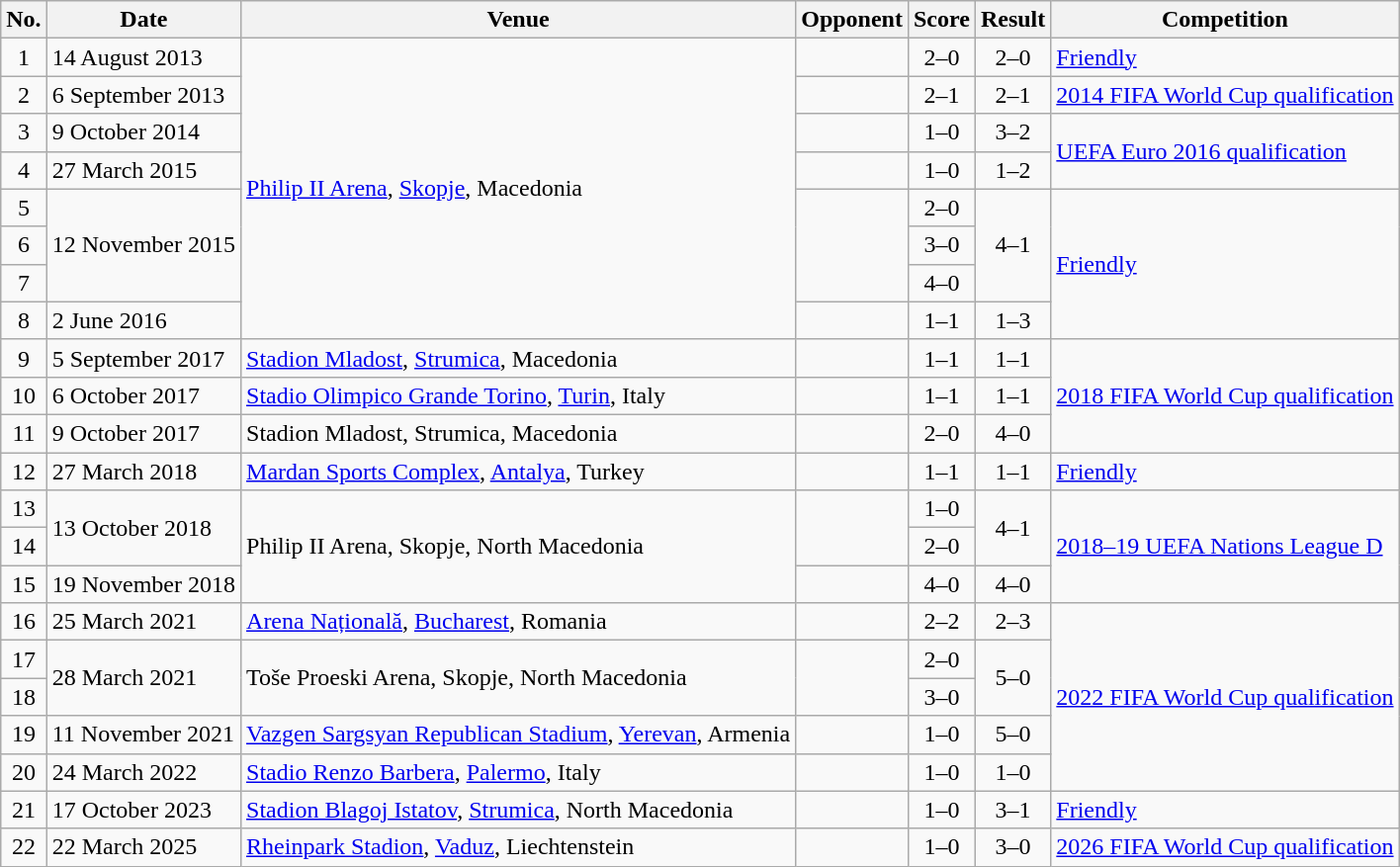<table class="wikitable sortable">
<tr>
<th scope="col">No.</th>
<th scope="col">Date</th>
<th scope="col">Venue</th>
<th scope="col">Opponent</th>
<th scope="col">Score</th>
<th scope="col">Result</th>
<th scope="col">Competition</th>
</tr>
<tr>
<td style="text-align:center">1</td>
<td>14 August 2013</td>
<td rowspan="8"><a href='#'>Philip II Arena</a>, <a href='#'>Skopje</a>, Macedonia</td>
<td></td>
<td style="text-align:center">2–0</td>
<td style="text-align:center">2–0</td>
<td><a href='#'>Friendly</a></td>
</tr>
<tr>
<td style="text-align:center">2</td>
<td>6 September 2013</td>
<td></td>
<td style="text-align:center">2–1</td>
<td style="text-align:center">2–1</td>
<td><a href='#'>2014 FIFA World Cup qualification</a></td>
</tr>
<tr>
<td style="text-align:center">3</td>
<td>9 October 2014</td>
<td></td>
<td style="text-align:center">1–0</td>
<td style="text-align:center">3–2</td>
<td rowspan="2"><a href='#'>UEFA Euro 2016 qualification</a></td>
</tr>
<tr>
<td style="text-align:center">4</td>
<td>27 March 2015</td>
<td></td>
<td style="text-align:center">1–0</td>
<td style="text-align:center">1–2</td>
</tr>
<tr>
<td style="text-align:center">5</td>
<td rowspan="3">12 November 2015</td>
<td rowspan="3"></td>
<td style="text-align:center">2–0</td>
<td rowspan="3" style="text-align:center;">4–1</td>
<td rowspan="4"><a href='#'>Friendly</a></td>
</tr>
<tr>
<td style="text-align:center">6</td>
<td style="text-align:center">3–0</td>
</tr>
<tr>
<td style="text-align:center">7</td>
<td style="text-align:center">4–0</td>
</tr>
<tr>
<td style="text-align:center">8</td>
<td>2 June 2016</td>
<td></td>
<td style="text-align:center">1–1</td>
<td style="text-align:center">1–3</td>
</tr>
<tr>
<td style="text-align:center">9</td>
<td>5 September 2017</td>
<td><a href='#'>Stadion Mladost</a>, <a href='#'>Strumica</a>, Macedonia</td>
<td></td>
<td style="text-align:center">1–1</td>
<td style="text-align:center">1–1</td>
<td rowspan="3"><a href='#'>2018 FIFA World Cup qualification</a></td>
</tr>
<tr>
<td style="text-align:center">10</td>
<td>6 October 2017</td>
<td><a href='#'>Stadio Olimpico Grande Torino</a>, <a href='#'>Turin</a>, Italy</td>
<td></td>
<td style="text-align:center">1–1</td>
<td style="text-align:center">1–1</td>
</tr>
<tr>
<td style="text-align:center">11</td>
<td>9 October 2017</td>
<td>Stadion Mladost, Strumica, Macedonia</td>
<td></td>
<td style="text-align:center">2–0</td>
<td style="text-align:center">4–0</td>
</tr>
<tr>
<td style="text-align:center">12</td>
<td>27 March 2018</td>
<td><a href='#'>Mardan Sports Complex</a>, <a href='#'>Antalya</a>, Turkey</td>
<td></td>
<td style="text-align:center">1–1</td>
<td style="text-align:center">1–1</td>
<td><a href='#'>Friendly</a></td>
</tr>
<tr>
<td style="text-align:center">13</td>
<td rowspan="2">13 October 2018</td>
<td rowspan="3">Philip II Arena, Skopje, North Macedonia</td>
<td rowspan="2"></td>
<td style="text-align:center">1–0</td>
<td rowspan="2" style="text-align:center">4–1</td>
<td rowspan="3"><a href='#'>2018–19 UEFA Nations League D</a></td>
</tr>
<tr>
<td style="text-align:center">14</td>
<td style="text-align:center">2–0</td>
</tr>
<tr>
<td style="text-align:center">15</td>
<td>19 November 2018</td>
<td></td>
<td style="text-align:center">4–0</td>
<td style="text-align:center">4–0</td>
</tr>
<tr>
<td style="text-align:center">16</td>
<td>25 March 2021</td>
<td><a href='#'>Arena Națională</a>, <a href='#'>Bucharest</a>, Romania</td>
<td></td>
<td style="text-align:center">2–2</td>
<td style="text-align:center">2–3</td>
<td rowspan="5"><a href='#'>2022 FIFA World Cup qualification</a></td>
</tr>
<tr>
<td style="text-align:center">17</td>
<td rowspan="2">28 March 2021</td>
<td rowspan="2">Toše Proeski Arena, Skopje, North Macedonia</td>
<td rowspan="2"></td>
<td style="text-align:center">2–0</td>
<td rowspan="2" style="text-align:center">5–0</td>
</tr>
<tr>
<td style="text-align:center">18</td>
<td style="text-align:center">3–0</td>
</tr>
<tr>
<td style="text-align:center">19</td>
<td>11 November 2021</td>
<td><a href='#'>Vazgen Sargsyan Republican Stadium</a>, <a href='#'>Yerevan</a>, Armenia</td>
<td></td>
<td style="text-align:center">1–0</td>
<td style="text-align:center">5–0</td>
</tr>
<tr>
<td style="text-align:center">20</td>
<td>24 March 2022</td>
<td><a href='#'>Stadio Renzo Barbera</a>, <a href='#'>Palermo</a>, Italy</td>
<td></td>
<td style="text-align:center">1–0</td>
<td style="text-align:center">1–0</td>
</tr>
<tr>
<td style="text-align:center">21</td>
<td>17 October 2023</td>
<td><a href='#'>Stadion Blagoj Istatov</a>, <a href='#'>Strumica</a>, North Macedonia</td>
<td></td>
<td style="text-align:center">1–0</td>
<td style="text-align:center">3–1</td>
<td><a href='#'>Friendly</a></td>
</tr>
<tr>
<td style="text-align:center">22</td>
<td>22 March 2025</td>
<td><a href='#'>Rheinpark Stadion</a>, <a href='#'>Vaduz</a>, Liechtenstein</td>
<td></td>
<td style="text-align:center">1–0</td>
<td style="text-align:center">3–0</td>
<td><a href='#'>2026 FIFA World Cup qualification</a></td>
</tr>
</table>
